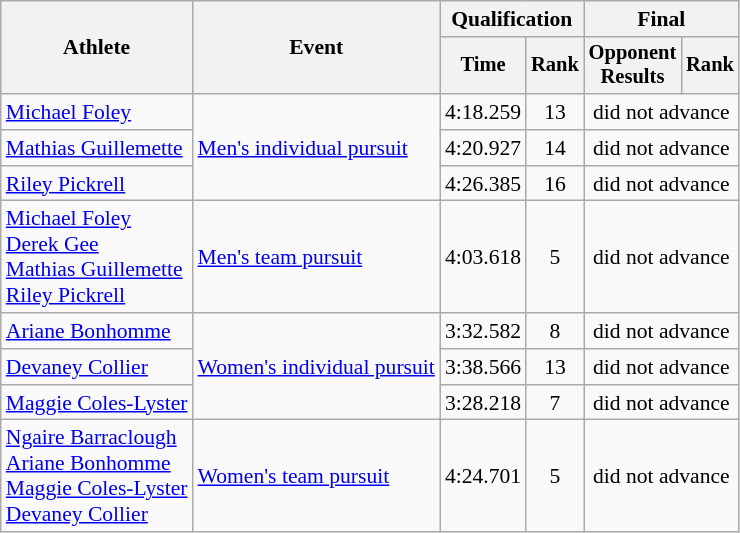<table class="wikitable" style="font-size:90%;">
<tr>
<th rowspan=2>Athlete</th>
<th rowspan=2>Event</th>
<th colspan=2>Qualification</th>
<th colspan=2>Final</th>
</tr>
<tr style="font-size:95%">
<th>Time</th>
<th>Rank</th>
<th>Opponent<br>Results</th>
<th>Rank</th>
</tr>
<tr align=center>
<td align=left><a href='#'>Michael Foley</a></td>
<td align=left rowspan=3><a href='#'>Men's individual pursuit</a></td>
<td>4:18.259</td>
<td>13</td>
<td colspan=2>did not advance</td>
</tr>
<tr align=center>
<td align=left><a href='#'>Mathias Guillemette</a></td>
<td>4:20.927</td>
<td>14</td>
<td colspan=2>did not advance</td>
</tr>
<tr align=center>
<td align=left><a href='#'>Riley Pickrell</a></td>
<td>4:26.385</td>
<td>16</td>
<td colspan=2>did not advance</td>
</tr>
<tr align=center>
<td align=left><a href='#'>Michael Foley</a><br><a href='#'>Derek Gee</a><br><a href='#'>Mathias Guillemette</a><br><a href='#'>Riley Pickrell</a></td>
<td align=left><a href='#'>Men's team pursuit</a></td>
<td>4:03.618</td>
<td>5</td>
<td colspan=2>did not advance</td>
</tr>
<tr align=center>
<td align=left><a href='#'>Ariane Bonhomme</a></td>
<td align=left rowspan=3><a href='#'>Women's individual pursuit</a></td>
<td>3:32.582</td>
<td>8</td>
<td colspan=2>did not advance</td>
</tr>
<tr align=center>
<td align=left><a href='#'>Devaney Collier</a></td>
<td>3:38.566</td>
<td>13</td>
<td colspan=2>did not advance</td>
</tr>
<tr align=center>
<td align=left><a href='#'>Maggie Coles-Lyster</a></td>
<td>3:28.218</td>
<td>7</td>
<td colspan=2>did not advance</td>
</tr>
<tr align=center>
<td align=left><a href='#'>Ngaire Barraclough</a><br><a href='#'>Ariane Bonhomme</a><br><a href='#'>Maggie Coles-Lyster</a><br><a href='#'>Devaney Collier</a></td>
<td align=left><a href='#'>Women's team pursuit</a></td>
<td>4:24.701</td>
<td>5</td>
<td colspan=2>did not advance</td>
</tr>
</table>
